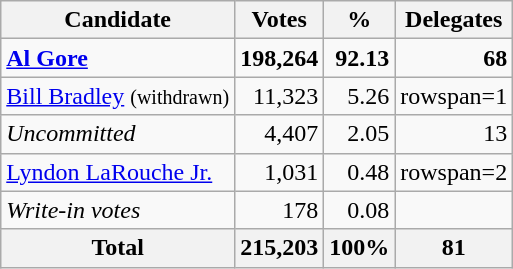<table class="wikitable sortable" style="text-align:right;">
<tr>
<th>Candidate</th>
<th>Votes</th>
<th>%</th>
<th>Delegates</th>
</tr>
<tr>
<td style="text-align:left;" data-sort-value="Gore, Al"><strong><a href='#'>Al Gore</a></strong></td>
<td><strong>198,264</strong></td>
<td><strong>92.13</strong></td>
<td><strong>68</strong></td>
</tr>
<tr>
<td style="text-align:left;" data-sort-value="Bradley, Bill"><a href='#'>Bill Bradley</a> <small>(withdrawn)</small></td>
<td>11,323</td>
<td>5.26</td>
<td>rowspan=1 </td>
</tr>
<tr>
<td style="text-align:left;" data-sort-value="ZZZ"><em>Uncommitted</em></td>
<td>4,407</td>
<td>2.05</td>
<td>13</td>
</tr>
<tr>
<td style="text-align:left;" data-sort-value="LaRouche Jr., Lyndon"><a href='#'>Lyndon LaRouche Jr.</a></td>
<td>1,031</td>
<td>0.48</td>
<td>rowspan=2 </td>
</tr>
<tr>
<td style="text-align:left;" data-sort-value="ZZZ"><em>Write-in votes</em></td>
<td>178</td>
<td>0.08</td>
</tr>
<tr>
<th>Total</th>
<th>215,203</th>
<th>100%</th>
<th>81</th>
</tr>
</table>
